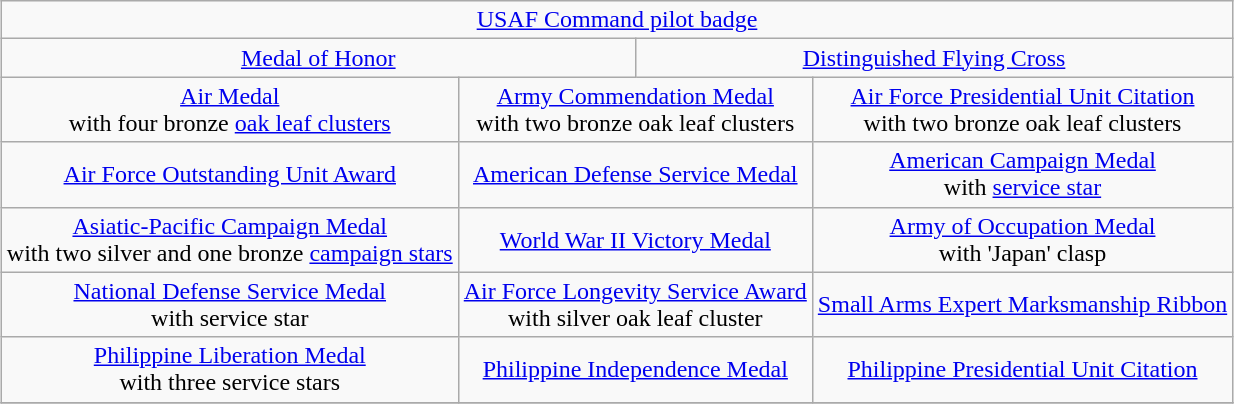<table class="wikitable" style="margin:1em auto; text-align:center;">
<tr>
<td colspan="12"><a href='#'>USAF Command pilot badge</a></td>
</tr>
<tr>
<td colspan="6"><a href='#'>Medal of Honor</a></td>
<td colspan="6"><a href='#'>Distinguished Flying Cross</a></td>
</tr>
<tr>
<td colspan="4"><a href='#'>Air Medal</a><br>with four bronze <a href='#'>oak leaf clusters</a></td>
<td colspan="4"><a href='#'>Army Commendation Medal</a><br>with two bronze oak leaf clusters</td>
<td colspan="4"><a href='#'>Air Force Presidential Unit Citation</a><br>with two bronze oak leaf clusters</td>
</tr>
<tr>
<td colspan="4"><a href='#'>Air Force Outstanding Unit Award</a></td>
<td colspan="4"><a href='#'>American Defense Service Medal</a></td>
<td colspan="4"><a href='#'>American Campaign Medal</a><br>with <a href='#'>service star</a></td>
</tr>
<tr>
<td colspan="4"><a href='#'>Asiatic-Pacific Campaign Medal</a><br>with two silver and one bronze <a href='#'>campaign stars</a></td>
<td colspan="4"><a href='#'>World War II Victory Medal</a></td>
<td colspan="4"><a href='#'>Army of Occupation Medal</a><br>with 'Japan' clasp</td>
</tr>
<tr>
<td colspan="4"><a href='#'>National Defense Service Medal</a><br>with service star</td>
<td colspan="4"><a href='#'>Air Force Longevity Service Award</a><br>with silver oak leaf cluster</td>
<td colspan="4"><a href='#'>Small Arms Expert Marksmanship Ribbon</a></td>
</tr>
<tr>
<td colspan="4"><a href='#'>Philippine Liberation Medal</a><br>with three service stars</td>
<td colspan="4"><a href='#'>Philippine Independence Medal</a></td>
<td colspan="4"><a href='#'>Philippine Presidential Unit Citation</a></td>
</tr>
<tr>
</tr>
</table>
